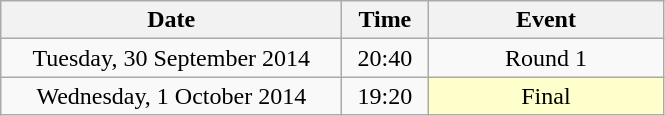<table class = "wikitable" style="text-align:center;">
<tr>
<th width=220>Date</th>
<th width=50>Time</th>
<th width=150>Event</th>
</tr>
<tr>
<td>Tuesday, 30 September 2014</td>
<td>20:40</td>
<td>Round 1</td>
</tr>
<tr>
<td>Wednesday, 1 October 2014</td>
<td>19:20</td>
<td bgcolor=ffffcc>Final</td>
</tr>
</table>
